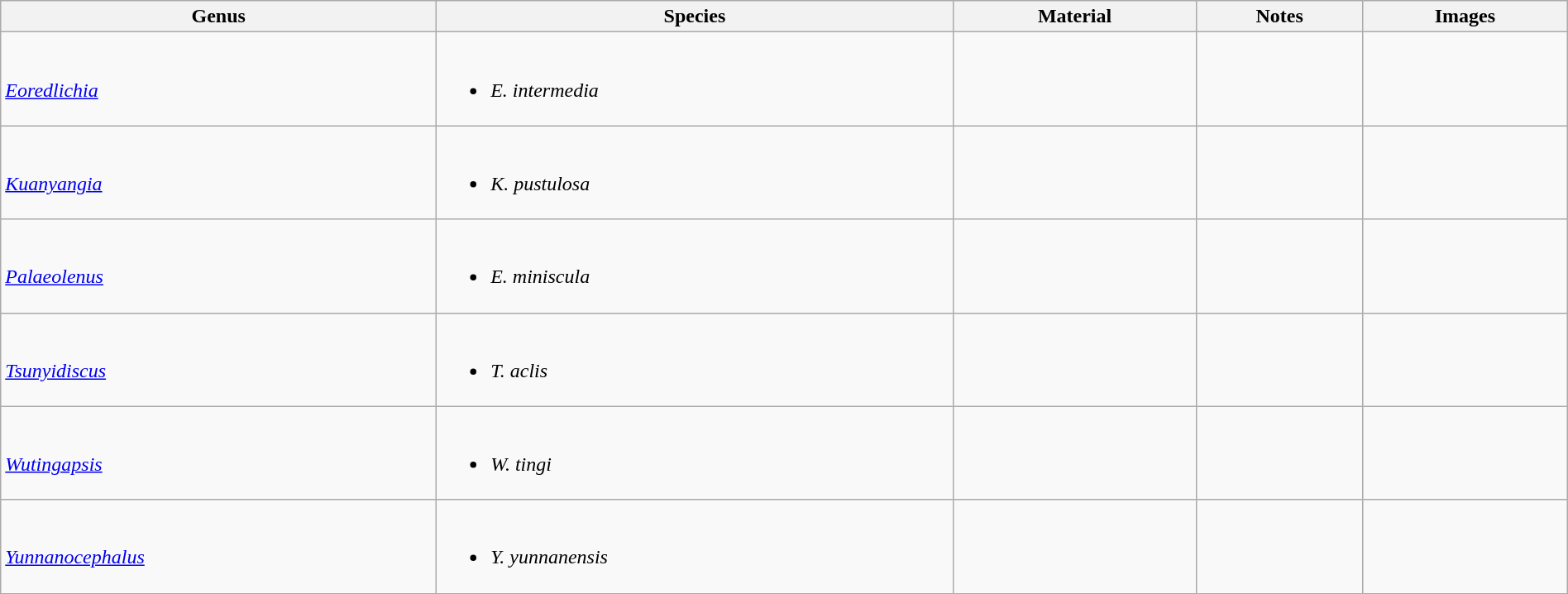<table class="wikitable" style="margin:auto;width:100%;">
<tr>
<th>Genus</th>
<th>Species</th>
<th>Material</th>
<th>Notes</th>
<th>Images</th>
</tr>
<tr>
<td><br><em><a href='#'>Eoredlichia</a></em></td>
<td><br><ul><li><em>E. intermedia</em></li></ul></td>
<td></td>
<td></td>
<td><br></td>
</tr>
<tr>
<td><br><em><a href='#'>Kuanyangia</a></em></td>
<td><br><ul><li><em>K. pustulosa</em></li></ul></td>
<td></td>
<td></td>
<td></td>
</tr>
<tr>
<td><br><em><a href='#'>Palaeolenus</a></em></td>
<td><br><ul><li><em>E. miniscula</em></li></ul></td>
<td></td>
<td></td>
<td><br></td>
</tr>
<tr>
<td><br><em><a href='#'>Tsunyidiscus</a></em></td>
<td><br><ul><li><em>T. aclis</em></li></ul></td>
<td></td>
<td></td>
<td><br></td>
</tr>
<tr>
<td><br><em><a href='#'>Wutingapsis</a></em></td>
<td><br><ul><li><em>W. tingi</em></li></ul></td>
<td></td>
<td></td>
<td></td>
</tr>
<tr>
<td><br><em><a href='#'>Yunnanocephalus</a></em></td>
<td><br><ul><li><em>Y. yunnanensis</em></li></ul></td>
<td></td>
<td></td>
<td><br></td>
</tr>
</table>
